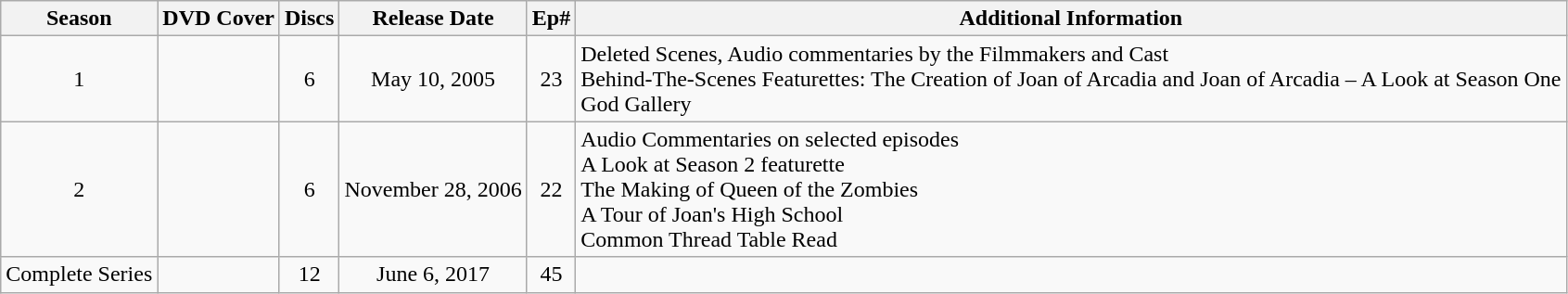<table class="wikitable">
<tr>
<th>Season</th>
<th>DVD Cover</th>
<th>Discs</th>
<th>Release Date</th>
<th>Ep#</th>
<th>Additional Information</th>
</tr>
<tr>
<td style="text-align:center;">1</td>
<td style="text-align:center;"></td>
<td style="text-align:center;">6</td>
<td style="text-align:center;">May 10, 2005</td>
<td style="text-align:center;">23</td>
<td>Deleted Scenes, Audio commentaries by the Filmmakers and Cast<br>Behind-The-Scenes Featurettes: The Creation of Joan of Arcadia and Joan of Arcadia – A Look at Season One<br>God Gallery</td>
</tr>
<tr>
<td style="text-align:center;">2</td>
<td style="text-align:center;"></td>
<td style="text-align:center;">6</td>
<td style="text-align:center;">November 28, 2006</td>
<td style="text-align:center;">22</td>
<td>Audio Commentaries on selected episodes<br>A Look at Season 2 featurette<br>The Making of Queen of the Zombies<br>A Tour of Joan's High School<br>Common Thread Table Read</td>
</tr>
<tr>
<td style="text-align:center;">Complete Series</td>
<td style="text-align:center;"></td>
<td style="text-align:center;">12</td>
<td style="text-align:center;">June 6, 2017</td>
<td style="text-align:center;">45</td>
<td></td>
</tr>
</table>
